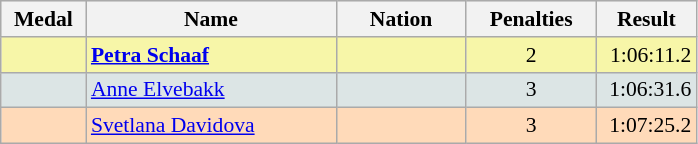<table class=wikitable style="border:1px solid #AAAAAA;font-size:90%">
<tr bgcolor="#E4E4E4">
<th style="border-bottom:1px solid #AAAAAA" width=50>Medal</th>
<th style="border-bottom:1px solid #AAAAAA" width=160>Name</th>
<th style="border-bottom:1px solid #AAAAAA" width=80>Nation</th>
<th style="border-bottom:1px solid #AAAAAA" width=80>Penalties</th>
<th style="border-bottom:1px solid #AAAAAA" width=60>Result</th>
</tr>
<tr bgcolor="#F7F6A8">
<td align="center"></td>
<td><strong><a href='#'>Petra Schaaf</a></strong></td>
<td align="center"></td>
<td align="center">2</td>
<td align="right">1:06:11.2</td>
</tr>
<tr bgcolor="#DCE5E5">
<td align="center"></td>
<td><a href='#'>Anne Elvebakk</a></td>
<td align="center"></td>
<td align="center">3</td>
<td align="right">1:06:31.6</td>
</tr>
<tr bgcolor="#FFDAB9">
<td align="center"></td>
<td><a href='#'>Svetlana Davidova</a></td>
<td align="center"></td>
<td align="center">3</td>
<td align="right">1:07:25.2</td>
</tr>
</table>
